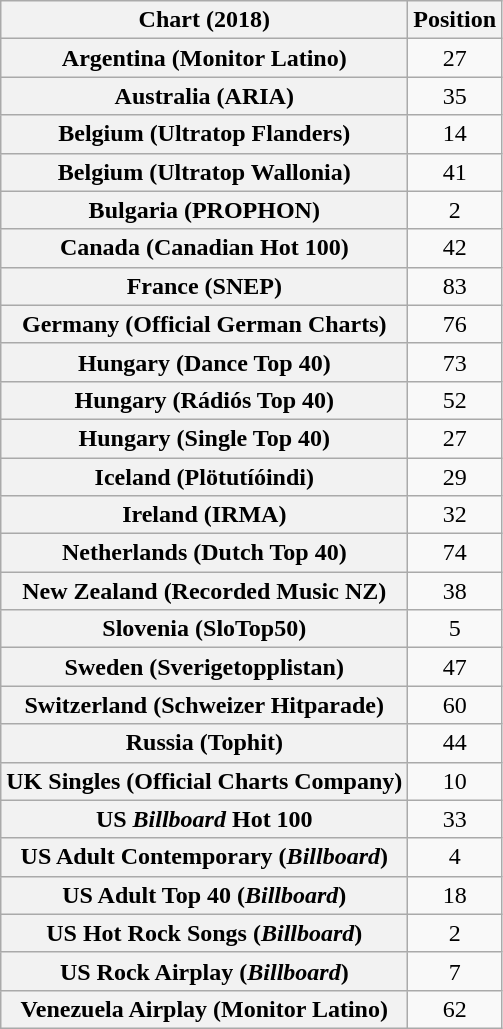<table class="wikitable sortable plainrowheaders" style="text-align:center">
<tr>
<th scope="col">Chart (2018)</th>
<th scope="col">Position</th>
</tr>
<tr>
<th scope="row">Argentina (Monitor Latino)</th>
<td>27</td>
</tr>
<tr>
<th scope="row">Australia (ARIA)</th>
<td>35</td>
</tr>
<tr>
<th scope="row">Belgium (Ultratop Flanders)</th>
<td>14</td>
</tr>
<tr>
<th scope="row">Belgium (Ultratop Wallonia)</th>
<td>41</td>
</tr>
<tr>
<th scope="row">Bulgaria (PROPHON)</th>
<td>2</td>
</tr>
<tr>
<th scope="row">Canada (Canadian Hot 100)</th>
<td>42</td>
</tr>
<tr>
<th scope="row">France (SNEP)</th>
<td>83</td>
</tr>
<tr>
<th scope="row">Germany (Official German Charts)</th>
<td>76</td>
</tr>
<tr>
<th scope="row">Hungary (Dance Top 40)</th>
<td>73</td>
</tr>
<tr>
<th scope="row">Hungary (Rádiós Top 40)</th>
<td>52</td>
</tr>
<tr>
<th scope="row">Hungary (Single Top 40)</th>
<td>27</td>
</tr>
<tr>
<th scope="row">Iceland (Plötutíóindi)</th>
<td>29</td>
</tr>
<tr>
<th scope="row">Ireland (IRMA)</th>
<td>32</td>
</tr>
<tr>
<th scope="row">Netherlands (Dutch Top 40)</th>
<td>74</td>
</tr>
<tr>
<th scope="row">New Zealand (Recorded Music NZ)</th>
<td>38</td>
</tr>
<tr>
<th scope="row">Slovenia (SloTop50)</th>
<td>5</td>
</tr>
<tr>
<th scope="row">Sweden (Sverigetopplistan)</th>
<td>47</td>
</tr>
<tr>
<th scope="row">Switzerland (Schweizer Hitparade)</th>
<td>60</td>
</tr>
<tr>
<th scope="row">Russia (Tophit)</th>
<td>44</td>
</tr>
<tr>
<th scope="row">UK Singles (Official Charts Company)</th>
<td>10</td>
</tr>
<tr>
<th scope="row">US <em>Billboard</em> Hot 100</th>
<td>33</td>
</tr>
<tr>
<th scope="row">US Adult Contemporary (<em>Billboard</em>)</th>
<td>4</td>
</tr>
<tr>
<th scope="row">US Adult Top 40 (<em>Billboard</em>)</th>
<td>18</td>
</tr>
<tr>
<th scope="row">US Hot Rock Songs (<em>Billboard</em>)</th>
<td>2</td>
</tr>
<tr>
<th scope="row">US Rock Airplay (<em>Billboard</em>)</th>
<td>7</td>
</tr>
<tr>
<th scope="row">Venezuela Airplay (Monitor Latino)</th>
<td>62</td>
</tr>
</table>
